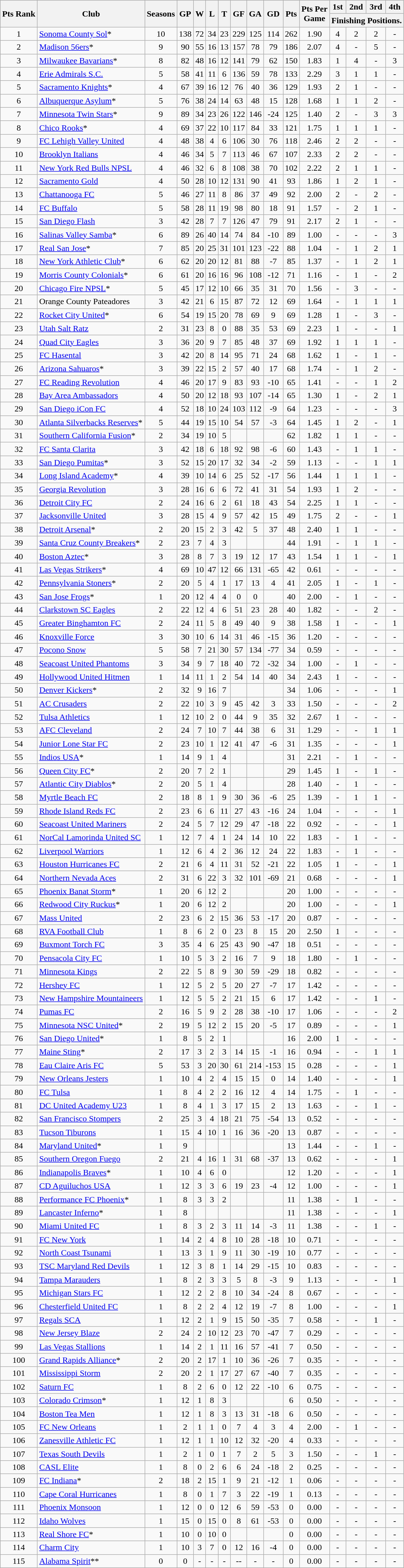<table class="wikitable sortable" style="text-align:center">
<tr>
<th rowspan=2>Pts Rank</th>
<th rowspan=2>Club</th>
<th rowspan=2>Seasons</th>
<th rowspan=2>GP</th>
<th rowspan=2>W</th>
<th rowspan=2>L</th>
<th rowspan=2>T</th>
<th rowspan=2>GF</th>
<th rowspan=2>GA</th>
<th rowspan=2>GD</th>
<th rowspan=2>Pts</th>
<th rowspan=2>Pts Per <br> Game</th>
<th>1st</th>
<th>2nd</th>
<th>3rd</th>
<th>4th</th>
</tr>
<tr class=unsortable>
<th colspan=9>Finishing Positions.</th>
</tr>
<tr>
<td>1</td>
<td align=left><a href='#'>Sonoma County Sol</a>*</td>
<td>10</td>
<td>138</td>
<td>72</td>
<td>34</td>
<td>23</td>
<td>229</td>
<td>125</td>
<td>114</td>
<td>262</td>
<td>1.90</td>
<td>4</td>
<td>2</td>
<td>2</td>
<td>-</td>
</tr>
<tr>
<td>2</td>
<td align=left><a href='#'>Madison 56ers</a>*</td>
<td>9</td>
<td>90</td>
<td>55</td>
<td>16</td>
<td>13</td>
<td>157</td>
<td>78</td>
<td>79</td>
<td>186</td>
<td>2.07</td>
<td>4</td>
<td>-</td>
<td>5</td>
<td>-</td>
</tr>
<tr>
<td>3</td>
<td align=left><a href='#'>Milwaukee Bavarians</a>*</td>
<td>8</td>
<td>82</td>
<td>48</td>
<td>16</td>
<td>12</td>
<td>141</td>
<td>79</td>
<td>62</td>
<td>150</td>
<td>1.83</td>
<td>1</td>
<td>4</td>
<td>-</td>
<td>3</td>
</tr>
<tr>
<td>4</td>
<td align=left><a href='#'>Erie Admirals S.C.</a></td>
<td>5</td>
<td>58</td>
<td>41</td>
<td>11</td>
<td>6</td>
<td>136</td>
<td>59</td>
<td>78</td>
<td>133</td>
<td>2.29</td>
<td>3</td>
<td>1</td>
<td>1</td>
<td>-</td>
</tr>
<tr>
<td>5</td>
<td align=left><a href='#'>Sacramento Knights</a>*</td>
<td>4</td>
<td>67</td>
<td>39</td>
<td>16</td>
<td>12</td>
<td>76</td>
<td>40</td>
<td>36</td>
<td>129</td>
<td>1.93</td>
<td>2</td>
<td>1</td>
<td>-</td>
<td>-</td>
</tr>
<tr>
<td>6</td>
<td align=left><a href='#'>Albuquerque Asylum</a>*</td>
<td>5</td>
<td>76</td>
<td>38</td>
<td>24</td>
<td>14</td>
<td>63</td>
<td>48</td>
<td>15</td>
<td>128</td>
<td>1.68</td>
<td>1</td>
<td>1</td>
<td>2</td>
<td>-</td>
</tr>
<tr>
<td>7</td>
<td align=left><a href='#'>Minnesota Twin Stars</a>*</td>
<td>9</td>
<td>89</td>
<td>34</td>
<td>23</td>
<td>26</td>
<td>122</td>
<td>146</td>
<td>-24</td>
<td>125</td>
<td>1.40</td>
<td>2</td>
<td>-</td>
<td>3</td>
<td>3</td>
</tr>
<tr>
<td>8</td>
<td align=left><a href='#'>Chico Rooks</a>*</td>
<td>4</td>
<td>69</td>
<td>37</td>
<td>22</td>
<td>10</td>
<td>117</td>
<td>84</td>
<td>33</td>
<td>121</td>
<td>1.75</td>
<td>1</td>
<td>1</td>
<td>1</td>
<td>-</td>
</tr>
<tr>
<td>9</td>
<td align=left><a href='#'>FC Lehigh Valley United</a></td>
<td>4</td>
<td>48</td>
<td>38</td>
<td>4</td>
<td>6</td>
<td>106</td>
<td>30</td>
<td>76</td>
<td>118</td>
<td>2.46</td>
<td>2</td>
<td>2</td>
<td>-</td>
<td>-</td>
</tr>
<tr>
<td>10</td>
<td align=left><a href='#'>Brooklyn Italians</a></td>
<td>4</td>
<td>46</td>
<td>34</td>
<td>5</td>
<td>7</td>
<td>113</td>
<td>46</td>
<td>67</td>
<td>107</td>
<td>2.33</td>
<td>2</td>
<td>2</td>
<td>-</td>
<td>-</td>
</tr>
<tr>
<td>11</td>
<td align=left><a href='#'>New York Red Bulls NPSL</a></td>
<td>4</td>
<td>46</td>
<td>32</td>
<td>6</td>
<td>8</td>
<td>108</td>
<td>38</td>
<td>70</td>
<td>102</td>
<td>2.22</td>
<td>2</td>
<td>1</td>
<td>1</td>
<td>-</td>
</tr>
<tr>
<td>12</td>
<td align=left><a href='#'>Sacramento Gold</a></td>
<td>4</td>
<td>50</td>
<td>28</td>
<td>10</td>
<td>12</td>
<td>131</td>
<td>90</td>
<td>41</td>
<td>93</td>
<td>1.86</td>
<td>1</td>
<td>2</td>
<td>1</td>
<td>-</td>
</tr>
<tr>
<td>13</td>
<td align=left><a href='#'>Chattanooga FC</a></td>
<td>5</td>
<td>46</td>
<td>27</td>
<td>11</td>
<td>8</td>
<td>86</td>
<td>37</td>
<td>49</td>
<td>92</td>
<td>2.00</td>
<td>2</td>
<td>-</td>
<td>2</td>
<td>-</td>
</tr>
<tr>
<td>14</td>
<td align=left><a href='#'>FC Buffalo</a></td>
<td>5</td>
<td>58</td>
<td>28</td>
<td>11</td>
<td>19</td>
<td>98</td>
<td>80</td>
<td>18</td>
<td>91</td>
<td>1.57</td>
<td>-</td>
<td>2</td>
<td>1</td>
<td>-</td>
</tr>
<tr>
<td>15</td>
<td align=left><a href='#'>San Diego Flash</a></td>
<td>3</td>
<td>42</td>
<td>28</td>
<td>7</td>
<td>7</td>
<td>126</td>
<td>47</td>
<td>79</td>
<td>91</td>
<td>2.17</td>
<td>2</td>
<td>1</td>
<td>-</td>
<td>-</td>
</tr>
<tr>
<td>16</td>
<td align=left><a href='#'>Salinas Valley Samba</a>*</td>
<td>6</td>
<td>89</td>
<td>26</td>
<td>40</td>
<td>14</td>
<td>74</td>
<td>84</td>
<td>-10</td>
<td>89</td>
<td>1.00</td>
<td>-</td>
<td>-</td>
<td>-</td>
<td>3</td>
</tr>
<tr>
<td>17</td>
<td align=left><a href='#'>Real San Jose</a>*</td>
<td>7</td>
<td>85</td>
<td>20</td>
<td>25</td>
<td>31</td>
<td>101</td>
<td>123</td>
<td>-22</td>
<td>88</td>
<td>1.04</td>
<td>-</td>
<td>1</td>
<td>2</td>
<td>1</td>
</tr>
<tr>
<td>18</td>
<td align=left><a href='#'>New York Athletic Club</a>*</td>
<td>6</td>
<td>62</td>
<td>20</td>
<td>20</td>
<td>12</td>
<td>81</td>
<td>88</td>
<td>-7</td>
<td>85</td>
<td>1.37</td>
<td>-</td>
<td>1</td>
<td>2</td>
<td>1</td>
</tr>
<tr>
<td>19</td>
<td align=left><a href='#'>Morris County Colonials</a>*</td>
<td>6</td>
<td>61</td>
<td>20</td>
<td>16</td>
<td>16</td>
<td>96</td>
<td>108</td>
<td>-12</td>
<td>71</td>
<td>1.16</td>
<td>-</td>
<td>1</td>
<td>-</td>
<td>2</td>
</tr>
<tr>
<td>20</td>
<td align=left><a href='#'>Chicago Fire NPSL</a>*</td>
<td>5</td>
<td>45</td>
<td>17</td>
<td>12</td>
<td>10</td>
<td>66</td>
<td>35</td>
<td>31</td>
<td>70</td>
<td>1.56</td>
<td>-</td>
<td>3</td>
<td>-</td>
<td>-</td>
</tr>
<tr>
<td>21</td>
<td align=left>Orange County Pateadores</td>
<td>3</td>
<td>42</td>
<td>21</td>
<td>6</td>
<td>15</td>
<td>87</td>
<td>72</td>
<td>12</td>
<td>69</td>
<td>1.64</td>
<td>-</td>
<td>1</td>
<td>1</td>
<td>1</td>
</tr>
<tr>
<td>22</td>
<td align=left><a href='#'>Rocket City United</a>*</td>
<td>6</td>
<td>54</td>
<td>19</td>
<td>15</td>
<td>20</td>
<td>78</td>
<td>69</td>
<td>9</td>
<td>69</td>
<td>1.28</td>
<td>1</td>
<td>-</td>
<td>3</td>
<td>-</td>
</tr>
<tr>
<td>23</td>
<td align=left><a href='#'>Utah Salt Ratz</a></td>
<td>2</td>
<td>31</td>
<td>23</td>
<td>8</td>
<td>0</td>
<td>88</td>
<td>35</td>
<td>53</td>
<td>69</td>
<td>2.23</td>
<td>1</td>
<td>-</td>
<td>-</td>
<td>1</td>
</tr>
<tr>
<td>24</td>
<td align=left><a href='#'>Quad City Eagles</a></td>
<td>3</td>
<td>36</td>
<td>20</td>
<td>9</td>
<td>7</td>
<td>85</td>
<td>48</td>
<td>37</td>
<td>69</td>
<td>1.92</td>
<td>1</td>
<td>1</td>
<td>1</td>
<td>-</td>
</tr>
<tr>
<td>25</td>
<td align=left><a href='#'>FC Hasental</a></td>
<td>3</td>
<td>42</td>
<td>20</td>
<td>8</td>
<td>14</td>
<td>95</td>
<td>71</td>
<td>24</td>
<td>68</td>
<td>1.62</td>
<td>1</td>
<td>-</td>
<td>1</td>
<td>-</td>
</tr>
<tr>
<td>26</td>
<td align=left><a href='#'>Arizona Sahuaros</a>*</td>
<td>3</td>
<td>39</td>
<td>22</td>
<td>15</td>
<td>2</td>
<td>57</td>
<td>40</td>
<td>17</td>
<td>68</td>
<td>1.74</td>
<td>-</td>
<td>1</td>
<td>2</td>
<td>-</td>
</tr>
<tr>
<td>27</td>
<td align=left><a href='#'>FC Reading Revolution</a></td>
<td>4</td>
<td>46</td>
<td>20</td>
<td>17</td>
<td>9</td>
<td>83</td>
<td>93</td>
<td>-10</td>
<td>65</td>
<td>1.41</td>
<td>-</td>
<td>-</td>
<td>1</td>
<td>2</td>
</tr>
<tr>
<td>28</td>
<td align=left><a href='#'>Bay Area Ambassadors</a></td>
<td>4</td>
<td>50</td>
<td>20</td>
<td>12</td>
<td>18</td>
<td>93</td>
<td>107</td>
<td>-14</td>
<td>65</td>
<td>1.30</td>
<td>1</td>
<td>-</td>
<td>2</td>
<td>1</td>
</tr>
<tr>
<td>29</td>
<td align=left><a href='#'>San Diego iCon FC</a></td>
<td>4</td>
<td>52</td>
<td>18</td>
<td>10</td>
<td>24</td>
<td>103</td>
<td>112</td>
<td>-9</td>
<td>64</td>
<td>1.23</td>
<td>-</td>
<td>-</td>
<td>-</td>
<td>3</td>
</tr>
<tr>
<td>30</td>
<td align=left><a href='#'>Atlanta Silverbacks Reserves</a>*</td>
<td>5</td>
<td>44</td>
<td>19</td>
<td>15</td>
<td>10</td>
<td>54</td>
<td>57</td>
<td>-3</td>
<td>64</td>
<td>1.45</td>
<td>1</td>
<td>2</td>
<td>-</td>
<td>1</td>
</tr>
<tr>
<td>31</td>
<td align=left><a href='#'>Southern California Fusion</a>*</td>
<td>2</td>
<td>34</td>
<td>19</td>
<td>10</td>
<td>5</td>
<td></td>
<td></td>
<td></td>
<td>62</td>
<td>1.82</td>
<td>1</td>
<td>1</td>
<td>-</td>
<td>-</td>
</tr>
<tr>
<td>32</td>
<td align=left><a href='#'>FC Santa Clarita</a></td>
<td>3</td>
<td>42</td>
<td>18</td>
<td>6</td>
<td>18</td>
<td>92</td>
<td>98</td>
<td>-6</td>
<td>60</td>
<td>1.43</td>
<td>-</td>
<td>1</td>
<td>1</td>
<td>-</td>
</tr>
<tr>
<td>33</td>
<td align=left><a href='#'>San Diego Pumitas</a>*</td>
<td>3</td>
<td>52</td>
<td>15</td>
<td>20</td>
<td>17</td>
<td>32</td>
<td>34</td>
<td>-2</td>
<td>59</td>
<td>1.13</td>
<td>-</td>
<td>-</td>
<td>1</td>
<td>1</td>
</tr>
<tr>
<td>34</td>
<td align=left><a href='#'>Long Island Academy</a>*</td>
<td>4</td>
<td>39</td>
<td>10</td>
<td>14</td>
<td>6</td>
<td>25</td>
<td>52</td>
<td>-17</td>
<td>56</td>
<td>1.44</td>
<td>1</td>
<td>1</td>
<td>1</td>
<td>-</td>
</tr>
<tr>
<td>35</td>
<td align=left><a href='#'>Georgia Revolution</a></td>
<td>3</td>
<td>28</td>
<td>16</td>
<td>6</td>
<td>6</td>
<td>72</td>
<td>41</td>
<td>31</td>
<td>54</td>
<td>1.93</td>
<td>1</td>
<td>2</td>
<td>-</td>
<td>-</td>
</tr>
<tr>
<td>36</td>
<td align=left><a href='#'>Detroit City FC</a></td>
<td>2</td>
<td>24</td>
<td>16</td>
<td>6</td>
<td>2</td>
<td>61</td>
<td>18</td>
<td>43</td>
<td>54</td>
<td>2.25</td>
<td>1</td>
<td>1</td>
<td>-</td>
<td>-</td>
</tr>
<tr>
<td>37</td>
<td align=left><a href='#'>Jacksonville United</a></td>
<td>3</td>
<td>28</td>
<td>15</td>
<td>4</td>
<td>9</td>
<td>57</td>
<td>42</td>
<td>15</td>
<td>49</td>
<td>1.75</td>
<td>2</td>
<td>-</td>
<td>-</td>
<td>1</td>
</tr>
<tr>
<td>38</td>
<td align=left><a href='#'>Detroit Arsenal</a>*</td>
<td>2</td>
<td>20</td>
<td>15</td>
<td>2</td>
<td>3</td>
<td>42</td>
<td>5</td>
<td>37</td>
<td>48</td>
<td>2.40</td>
<td>1</td>
<td>1</td>
<td>-</td>
<td>-</td>
</tr>
<tr>
<td>39</td>
<td align=left><a href='#'>Santa Cruz County Breakers</a>*</td>
<td>2</td>
<td>23</td>
<td>7</td>
<td>4</td>
<td>3</td>
<td></td>
<td></td>
<td></td>
<td>44</td>
<td>1.91</td>
<td>-</td>
<td>1</td>
<td>1</td>
<td>-</td>
</tr>
<tr>
<td>40</td>
<td align=left><a href='#'>Boston Aztec</a>*</td>
<td>3</td>
<td>28</td>
<td>8</td>
<td>7</td>
<td>3</td>
<td>19</td>
<td>12</td>
<td>17</td>
<td>43</td>
<td>1.54</td>
<td>1</td>
<td>1</td>
<td>-</td>
<td>1</td>
</tr>
<tr>
<td>41</td>
<td align=left><a href='#'>Las Vegas Strikers</a>*</td>
<td>4</td>
<td>69</td>
<td>10</td>
<td>47</td>
<td>12</td>
<td>66</td>
<td>131</td>
<td>-65</td>
<td>42</td>
<td>0.61</td>
<td>-</td>
<td>-</td>
<td>-</td>
<td>-</td>
</tr>
<tr>
<td>42</td>
<td align=left><a href='#'>Pennsylvania Stoners</a>*</td>
<td>2</td>
<td>20</td>
<td>5</td>
<td>4</td>
<td>1</td>
<td>17</td>
<td>13</td>
<td>4</td>
<td>41</td>
<td>2.05</td>
<td>1</td>
<td>-</td>
<td>1</td>
<td>-</td>
</tr>
<tr>
<td>43</td>
<td align=left><a href='#'>San Jose Frogs</a>*</td>
<td>1</td>
<td>20</td>
<td>12</td>
<td>4</td>
<td>4</td>
<td>0</td>
<td>0</td>
<td></td>
<td>40</td>
<td>2.00</td>
<td>-</td>
<td>1</td>
<td>-</td>
<td>-</td>
</tr>
<tr>
<td>44</td>
<td align=left><a href='#'>Clarkstown SC Eagles</a></td>
<td>2</td>
<td>22</td>
<td>12</td>
<td>4</td>
<td>6</td>
<td>51</td>
<td>23</td>
<td>28</td>
<td>40</td>
<td>1.82</td>
<td>-</td>
<td>-</td>
<td>2</td>
<td>-</td>
</tr>
<tr>
<td>45</td>
<td align=left><a href='#'>Greater Binghamton FC</a></td>
<td>2</td>
<td>24</td>
<td>11</td>
<td>5</td>
<td>8</td>
<td>49</td>
<td>40</td>
<td>9</td>
<td>38</td>
<td>1.58</td>
<td>1</td>
<td>-</td>
<td>-</td>
<td>1</td>
</tr>
<tr>
<td>46</td>
<td align=left><a href='#'>Knoxville Force</a></td>
<td>3</td>
<td>30</td>
<td>10</td>
<td>6</td>
<td>14</td>
<td>31</td>
<td>46</td>
<td>-15</td>
<td>36</td>
<td>1.20</td>
<td>-</td>
<td>-</td>
<td>-</td>
<td>-</td>
</tr>
<tr>
<td>47</td>
<td align=left><a href='#'>Pocono Snow</a></td>
<td>5</td>
<td>58</td>
<td>7</td>
<td>21</td>
<td>30</td>
<td>57</td>
<td>134</td>
<td>-77</td>
<td>34</td>
<td>0.59</td>
<td>-</td>
<td>-</td>
<td>-</td>
<td>-</td>
</tr>
<tr>
<td>48</td>
<td align=left><a href='#'>Seacoast United Phantoms</a></td>
<td>3</td>
<td>34</td>
<td>9</td>
<td>7</td>
<td>18</td>
<td>40</td>
<td>72</td>
<td>-32</td>
<td>34</td>
<td>1.00</td>
<td>-</td>
<td>1</td>
<td>-</td>
<td>-</td>
</tr>
<tr>
<td>49</td>
<td align=left><a href='#'>Hollywood United Hitmen</a></td>
<td>1</td>
<td>14</td>
<td>11</td>
<td>1</td>
<td>2</td>
<td>54</td>
<td>14</td>
<td>40</td>
<td>34</td>
<td>2.43</td>
<td>1</td>
<td>-</td>
<td>-</td>
<td>-</td>
</tr>
<tr>
<td>50</td>
<td align=left><a href='#'>Denver Kickers</a>*</td>
<td>2</td>
<td>32</td>
<td>9</td>
<td>16</td>
<td>7</td>
<td></td>
<td></td>
<td></td>
<td>34</td>
<td>1.06</td>
<td>-</td>
<td>-</td>
<td>-</td>
<td>1</td>
</tr>
<tr>
<td>51</td>
<td align=left><a href='#'>AC Crusaders</a></td>
<td>2</td>
<td>22</td>
<td>10</td>
<td>3</td>
<td>9</td>
<td>45</td>
<td>42</td>
<td>3</td>
<td>33</td>
<td>1.50</td>
<td>-</td>
<td>-</td>
<td>-</td>
<td>2</td>
</tr>
<tr>
<td>52</td>
<td align=left><a href='#'>Tulsa Athletics</a></td>
<td>1</td>
<td>12</td>
<td>10</td>
<td>2</td>
<td>0</td>
<td>44</td>
<td>9</td>
<td>35</td>
<td>32</td>
<td>2.67</td>
<td>1</td>
<td>-</td>
<td>-</td>
<td>-</td>
</tr>
<tr>
<td>53</td>
<td align=left><a href='#'>AFC Cleveland</a></td>
<td>2</td>
<td>24</td>
<td>7</td>
<td>10</td>
<td>7</td>
<td>44</td>
<td>38</td>
<td>6</td>
<td>31</td>
<td>1.29</td>
<td>-</td>
<td>-</td>
<td>1</td>
<td>1</td>
</tr>
<tr>
<td>54</td>
<td align=left><a href='#'>Junior Lone Star FC</a></td>
<td>2</td>
<td>23</td>
<td>10</td>
<td>1</td>
<td>12</td>
<td>41</td>
<td>47</td>
<td>-6</td>
<td>31</td>
<td>1.35</td>
<td>-</td>
<td>-</td>
<td>-</td>
<td>1</td>
</tr>
<tr>
<td>55</td>
<td align=left><a href='#'>Indios USA</a>*</td>
<td>1</td>
<td>14</td>
<td>9</td>
<td>1</td>
<td>4</td>
<td></td>
<td></td>
<td></td>
<td>31</td>
<td>2.21</td>
<td>-</td>
<td>1</td>
<td>-</td>
<td>-</td>
</tr>
<tr>
<td>56</td>
<td align=left><a href='#'>Queen City FC</a>*</td>
<td>2</td>
<td>20</td>
<td>7</td>
<td>2</td>
<td>1</td>
<td></td>
<td></td>
<td></td>
<td>29</td>
<td>1.45</td>
<td>1</td>
<td>-</td>
<td>1</td>
<td>-</td>
</tr>
<tr>
<td>57</td>
<td align=left><a href='#'>Atlantic City Diablos</a>*</td>
<td>2</td>
<td>20</td>
<td>5</td>
<td>1</td>
<td>4</td>
<td></td>
<td></td>
<td></td>
<td>28</td>
<td>1.40</td>
<td>-</td>
<td>1</td>
<td>-</td>
<td>-</td>
</tr>
<tr>
<td>58</td>
<td align=left><a href='#'>Myrtle Beach FC</a></td>
<td>2</td>
<td>18</td>
<td>8</td>
<td>1</td>
<td>9</td>
<td>30</td>
<td>36</td>
<td>-6</td>
<td>25</td>
<td>1.39</td>
<td>-</td>
<td>1</td>
<td>1</td>
<td>-</td>
</tr>
<tr>
<td>59</td>
<td align=left><a href='#'>Rhode Island Reds FC</a></td>
<td>2</td>
<td>23</td>
<td>6</td>
<td>6</td>
<td>11</td>
<td>27</td>
<td>43</td>
<td>-16</td>
<td>24</td>
<td>1.04</td>
<td>-</td>
<td>-</td>
<td>-</td>
<td>1</td>
</tr>
<tr>
<td>60</td>
<td align=left><a href='#'>Seacoast United Mariners</a></td>
<td>2</td>
<td>24</td>
<td>5</td>
<td>7</td>
<td>12</td>
<td>29</td>
<td>47</td>
<td>-18</td>
<td>22</td>
<td>0.92</td>
<td>-</td>
<td>-</td>
<td>-</td>
<td>1</td>
</tr>
<tr>
<td>61</td>
<td align=left><a href='#'>NorCal Lamorinda United SC</a></td>
<td>1</td>
<td>12</td>
<td>7</td>
<td>4</td>
<td>1</td>
<td>24</td>
<td>14</td>
<td>10</td>
<td>22</td>
<td>1.83</td>
<td>-</td>
<td>1</td>
<td>-</td>
<td>-</td>
</tr>
<tr>
<td>62</td>
<td align=left><a href='#'>Liverpool Warriors</a></td>
<td>1</td>
<td>12</td>
<td>6</td>
<td>4</td>
<td>2</td>
<td>36</td>
<td>12</td>
<td>24</td>
<td>22</td>
<td>1.83</td>
<td>-</td>
<td>1</td>
<td>-</td>
<td>-</td>
</tr>
<tr>
<td>63</td>
<td align=left><a href='#'>Houston Hurricanes FC</a></td>
<td>2</td>
<td>21</td>
<td>6</td>
<td>4</td>
<td>11</td>
<td>31</td>
<td>52</td>
<td>-21</td>
<td>22</td>
<td>1.05</td>
<td>1</td>
<td>-</td>
<td>-</td>
<td>1</td>
</tr>
<tr>
<td>64</td>
<td align=left><a href='#'>Northern Nevada Aces</a></td>
<td>2</td>
<td>31</td>
<td>6</td>
<td>22</td>
<td>3</td>
<td>32</td>
<td>101</td>
<td>-69</td>
<td>21</td>
<td>0.68</td>
<td>-</td>
<td>-</td>
<td>-</td>
<td>1</td>
</tr>
<tr>
<td>65</td>
<td align=left><a href='#'>Phoenix Banat Storm</a>*</td>
<td>1</td>
<td>20</td>
<td>6</td>
<td>12</td>
<td>2</td>
<td></td>
<td></td>
<td></td>
<td>20</td>
<td>1.00</td>
<td>-</td>
<td>-</td>
<td>-</td>
<td>-</td>
</tr>
<tr>
<td>66</td>
<td align=left><a href='#'>Redwood City Ruckus</a>*</td>
<td>1</td>
<td>20</td>
<td>6</td>
<td>12</td>
<td>2</td>
<td></td>
<td></td>
<td></td>
<td>20</td>
<td>1.00</td>
<td>-</td>
<td>-</td>
<td>-</td>
<td>1</td>
</tr>
<tr>
<td>67</td>
<td align=left><a href='#'>Mass United</a></td>
<td>2</td>
<td>23</td>
<td>6</td>
<td>2</td>
<td>15</td>
<td>36</td>
<td>53</td>
<td>-17</td>
<td>20</td>
<td>0.87</td>
<td>-</td>
<td>-</td>
<td>-</td>
<td>-</td>
</tr>
<tr>
<td>68</td>
<td align=left><a href='#'>RVA Football Club</a></td>
<td>1</td>
<td>8</td>
<td>6</td>
<td>2</td>
<td>0</td>
<td>23</td>
<td>8</td>
<td>15</td>
<td>20</td>
<td>2.50</td>
<td>1</td>
<td>-</td>
<td>-</td>
<td>-</td>
</tr>
<tr>
<td>69</td>
<td align=left><a href='#'>Buxmont Torch FC</a></td>
<td>3</td>
<td>35</td>
<td>4</td>
<td>6</td>
<td>25</td>
<td>43</td>
<td>90</td>
<td>-47</td>
<td>18</td>
<td>0.51</td>
<td>-</td>
<td>-</td>
<td>-</td>
<td>-</td>
</tr>
<tr>
<td>70</td>
<td align=left><a href='#'>Pensacola City FC</a></td>
<td>1</td>
<td>10</td>
<td>5</td>
<td>3</td>
<td>2</td>
<td>16</td>
<td>7</td>
<td>9</td>
<td>18</td>
<td>1.80</td>
<td>-</td>
<td>1</td>
<td>-</td>
<td>-</td>
</tr>
<tr>
<td>71</td>
<td align=left><a href='#'>Minnesota Kings</a></td>
<td>2</td>
<td>22</td>
<td>5</td>
<td>8</td>
<td>9</td>
<td>30</td>
<td>59</td>
<td>-29</td>
<td>18</td>
<td>0.82</td>
<td>-</td>
<td>-</td>
<td>-</td>
<td>-</td>
</tr>
<tr>
<td>72</td>
<td align=left><a href='#'>Hershey FC</a></td>
<td>1</td>
<td>12</td>
<td>5</td>
<td>2</td>
<td>5</td>
<td>20</td>
<td>27</td>
<td>-7</td>
<td>17</td>
<td>1.42</td>
<td>-</td>
<td>-</td>
<td>-</td>
<td>-</td>
</tr>
<tr>
<td>73</td>
<td align=left><a href='#'>New Hampshire Mountaineers</a></td>
<td>1</td>
<td>12</td>
<td>5</td>
<td>5</td>
<td>2</td>
<td>21</td>
<td>15</td>
<td>6</td>
<td>17</td>
<td>1.42</td>
<td>-</td>
<td>-</td>
<td>1</td>
<td>-</td>
</tr>
<tr>
<td>74</td>
<td align=left><a href='#'>Pumas FC</a></td>
<td>2</td>
<td>16</td>
<td>5</td>
<td>9</td>
<td>2</td>
<td>28</td>
<td>38</td>
<td>-10</td>
<td>17</td>
<td>1.06</td>
<td>-</td>
<td>-</td>
<td>-</td>
<td>2</td>
</tr>
<tr>
<td>75</td>
<td align=left><a href='#'>Minnesota NSC United</a>*</td>
<td>2</td>
<td>19</td>
<td>5</td>
<td>12</td>
<td>2</td>
<td>15</td>
<td>20</td>
<td>-5</td>
<td>17</td>
<td>0.89</td>
<td>-</td>
<td>-</td>
<td>-</td>
<td>1</td>
</tr>
<tr>
<td>76</td>
<td align=left><a href='#'>San Diego United</a>*</td>
<td>1</td>
<td>8</td>
<td>5</td>
<td>2</td>
<td>1</td>
<td></td>
<td></td>
<td></td>
<td>16</td>
<td>2.00</td>
<td>1</td>
<td>-</td>
<td>-</td>
<td>-</td>
</tr>
<tr>
<td>77</td>
<td align=left><a href='#'>Maine Sting</a>*</td>
<td>2</td>
<td>17</td>
<td>3</td>
<td>2</td>
<td>3</td>
<td>14</td>
<td>15</td>
<td>-1</td>
<td>16</td>
<td>0.94</td>
<td>-</td>
<td>-</td>
<td>1</td>
<td>1</td>
</tr>
<tr>
<td>78</td>
<td align=left><a href='#'>Eau Claire Aris FC</a></td>
<td>5</td>
<td>53</td>
<td>3</td>
<td>20</td>
<td>30</td>
<td>61</td>
<td>214</td>
<td>-153</td>
<td>15</td>
<td>0.28</td>
<td>-</td>
<td>-</td>
<td>-</td>
<td>1</td>
</tr>
<tr>
<td>79</td>
<td align=left><a href='#'>New Orleans Jesters</a></td>
<td>1</td>
<td>10</td>
<td>4</td>
<td>2</td>
<td>4</td>
<td>15</td>
<td>15</td>
<td>0</td>
<td>14</td>
<td>1.40</td>
<td>-</td>
<td>-</td>
<td>-</td>
<td>1</td>
</tr>
<tr>
<td>80</td>
<td align=left><a href='#'>FC Tulsa</a></td>
<td>1</td>
<td>8</td>
<td>4</td>
<td>2</td>
<td>2</td>
<td>16</td>
<td>12</td>
<td>4</td>
<td>14</td>
<td>1.75</td>
<td>-</td>
<td>1</td>
<td>-</td>
<td>-</td>
</tr>
<tr>
<td>81</td>
<td align=left><a href='#'>DC United Academy U23</a></td>
<td>1</td>
<td>8</td>
<td>4</td>
<td>1</td>
<td>3</td>
<td>17</td>
<td>15</td>
<td>2</td>
<td>13</td>
<td>1.63</td>
<td>-</td>
<td>-</td>
<td>1</td>
<td>-</td>
</tr>
<tr>
<td>82</td>
<td align=left><a href='#'>San Francisco Stompers</a></td>
<td>2</td>
<td>25</td>
<td>3</td>
<td>4</td>
<td>18</td>
<td>21</td>
<td>75</td>
<td>-54</td>
<td>13</td>
<td>0.52</td>
<td>-</td>
<td>-</td>
<td>-</td>
<td>-</td>
</tr>
<tr>
<td>83</td>
<td align=left><a href='#'>Tucson Tiburons</a></td>
<td>1</td>
<td>15</td>
<td>4</td>
<td>10</td>
<td>1</td>
<td>16</td>
<td>36</td>
<td>-20</td>
<td>13</td>
<td>0.87</td>
<td>-</td>
<td>-</td>
<td>-</td>
<td>-</td>
</tr>
<tr>
<td>84</td>
<td align=left><a href='#'>Maryland United</a>*</td>
<td>1</td>
<td>9</td>
<td></td>
<td></td>
<td></td>
<td></td>
<td></td>
<td></td>
<td>13</td>
<td>1.44</td>
<td>-</td>
<td>-</td>
<td>1</td>
<td>-</td>
</tr>
<tr>
<td>85</td>
<td align=left><a href='#'>Southern Oregon Fuego</a></td>
<td>2</td>
<td>21</td>
<td>4</td>
<td>16</td>
<td>1</td>
<td>31</td>
<td>68</td>
<td>-37</td>
<td>13</td>
<td>0.62</td>
<td>-</td>
<td>-</td>
<td>-</td>
<td>1</td>
</tr>
<tr>
<td>86</td>
<td align=left><a href='#'>Indianapolis Braves</a>*</td>
<td>1</td>
<td>10</td>
<td>4</td>
<td>6</td>
<td>0</td>
<td></td>
<td></td>
<td></td>
<td>12</td>
<td>1.20</td>
<td>-</td>
<td>-</td>
<td>-</td>
<td>1</td>
</tr>
<tr>
<td>87</td>
<td align=left><a href='#'>CD Aguiluchos USA</a></td>
<td>1</td>
<td>12</td>
<td>3</td>
<td>3</td>
<td>6</td>
<td>19</td>
<td>23</td>
<td>-4</td>
<td>12</td>
<td>1.00</td>
<td>-</td>
<td>-</td>
<td>-</td>
<td>1</td>
</tr>
<tr>
<td>88</td>
<td align=left><a href='#'>Performance FC Phoenix</a>*</td>
<td>1</td>
<td>8</td>
<td>3</td>
<td>3</td>
<td>2</td>
<td></td>
<td></td>
<td></td>
<td>11</td>
<td>1.38</td>
<td>-</td>
<td>1</td>
<td>-</td>
<td>-</td>
</tr>
<tr>
<td>89</td>
<td align=left><a href='#'>Lancaster Inferno</a>*</td>
<td>1</td>
<td>8</td>
<td></td>
<td></td>
<td></td>
<td></td>
<td></td>
<td></td>
<td>11</td>
<td>1.38</td>
<td>-</td>
<td>-</td>
<td>-</td>
<td>1</td>
</tr>
<tr>
<td>90</td>
<td align=left><a href='#'>Miami United FC</a></td>
<td>1</td>
<td>8</td>
<td>3</td>
<td>2</td>
<td>3</td>
<td>11</td>
<td>14</td>
<td>-3</td>
<td>11</td>
<td>1.38</td>
<td>-</td>
<td>-</td>
<td>1</td>
<td>-</td>
</tr>
<tr>
<td>91</td>
<td align=left><a href='#'>FC New York</a></td>
<td>1</td>
<td>14</td>
<td>2</td>
<td>4</td>
<td>8</td>
<td>10</td>
<td>28</td>
<td>-18</td>
<td>10</td>
<td>0.71</td>
<td>-</td>
<td>-</td>
<td>-</td>
<td>-</td>
</tr>
<tr>
<td>92</td>
<td align=left><a href='#'>North Coast Tsunami</a></td>
<td>1</td>
<td>13</td>
<td>3</td>
<td>1</td>
<td>9</td>
<td>11</td>
<td>30</td>
<td>-19</td>
<td>10</td>
<td>0.77</td>
<td>-</td>
<td>-</td>
<td>-</td>
<td>-</td>
</tr>
<tr>
<td>93</td>
<td align=left><a href='#'>TSC Maryland Red Devils</a></td>
<td>1</td>
<td>12</td>
<td>3</td>
<td>8</td>
<td>1</td>
<td>14</td>
<td>29</td>
<td>-15</td>
<td>10</td>
<td>0.83</td>
<td>-</td>
<td>-</td>
<td>-</td>
<td>-</td>
</tr>
<tr>
<td>94</td>
<td align=left><a href='#'>Tampa Marauders</a></td>
<td>1</td>
<td>8</td>
<td>2</td>
<td>3</td>
<td>3</td>
<td>5</td>
<td>8</td>
<td>-3</td>
<td>9</td>
<td>1.13</td>
<td>-</td>
<td>-</td>
<td>-</td>
<td>1</td>
</tr>
<tr>
<td>95</td>
<td align=left><a href='#'>Michigan Stars FC</a></td>
<td>1</td>
<td>12</td>
<td>2</td>
<td>2</td>
<td>8</td>
<td>10</td>
<td>34</td>
<td>-24</td>
<td>8</td>
<td>0.67</td>
<td>-</td>
<td>-</td>
<td>-</td>
<td>-</td>
</tr>
<tr>
<td>96</td>
<td align=left><a href='#'>Chesterfield United FC</a></td>
<td>1</td>
<td>8</td>
<td>2</td>
<td>2</td>
<td>4</td>
<td>12</td>
<td>19</td>
<td>-7</td>
<td>8</td>
<td>1.00</td>
<td>-</td>
<td>-</td>
<td>-</td>
<td>1</td>
</tr>
<tr>
<td>97</td>
<td align=left><a href='#'>Regals SCA</a></td>
<td>1</td>
<td>12</td>
<td>2</td>
<td>1</td>
<td>9</td>
<td>15</td>
<td>50</td>
<td>-35</td>
<td>7</td>
<td>0.58</td>
<td>-</td>
<td>-</td>
<td>1</td>
<td>-</td>
</tr>
<tr>
<td>98</td>
<td align=left><a href='#'>New Jersey Blaze</a></td>
<td>2</td>
<td>24</td>
<td>2</td>
<td>10</td>
<td>12</td>
<td>23</td>
<td>70</td>
<td>-47</td>
<td>7</td>
<td>0.29</td>
<td>-</td>
<td>-</td>
<td>-</td>
<td>-</td>
</tr>
<tr>
<td>99</td>
<td align=left><a href='#'>Las Vegas Stallions</a></td>
<td>1</td>
<td>14</td>
<td>2</td>
<td>1</td>
<td>11</td>
<td>16</td>
<td>57</td>
<td>-41</td>
<td>7</td>
<td>0.50</td>
<td>-</td>
<td>-</td>
<td>-</td>
<td>-</td>
</tr>
<tr>
<td>100</td>
<td align=left><a href='#'>Grand Rapids Alliance</a>*</td>
<td>2</td>
<td>20</td>
<td>2</td>
<td>17</td>
<td>1</td>
<td>10</td>
<td>36</td>
<td>-26</td>
<td>7</td>
<td>0.35</td>
<td>-</td>
<td>-</td>
<td>-</td>
<td>-</td>
</tr>
<tr>
<td>101</td>
<td align=left><a href='#'>Mississippi Storm</a></td>
<td>2</td>
<td>20</td>
<td>2</td>
<td>1</td>
<td>17</td>
<td>27</td>
<td>67</td>
<td>-40</td>
<td>7</td>
<td>0.35</td>
<td>-</td>
<td>-</td>
<td>-</td>
<td>-</td>
</tr>
<tr>
<td>102</td>
<td align=left><a href='#'>Saturn FC</a></td>
<td>1</td>
<td>8</td>
<td>2</td>
<td>6</td>
<td>0</td>
<td>12</td>
<td>22</td>
<td>-10</td>
<td>6</td>
<td>0.75</td>
<td>-</td>
<td>-</td>
<td>-</td>
<td>-</td>
</tr>
<tr>
<td>103</td>
<td align=left><a href='#'>Colorado Crimson</a>*</td>
<td>1</td>
<td>12</td>
<td>1</td>
<td>8</td>
<td>3</td>
<td></td>
<td></td>
<td></td>
<td>6</td>
<td>0.50</td>
<td>-</td>
<td>-</td>
<td>-</td>
<td>-</td>
</tr>
<tr>
<td>104</td>
<td align=left><a href='#'>Boston Tea Men</a></td>
<td>1</td>
<td>12</td>
<td>1</td>
<td>8</td>
<td>3</td>
<td>13</td>
<td>31</td>
<td>-18</td>
<td>6</td>
<td>0.50</td>
<td>-</td>
<td>-</td>
<td>-</td>
<td>-</td>
</tr>
<tr>
<td>105</td>
<td align=left><a href='#'>FC New Orleans</a></td>
<td>1</td>
<td>2</td>
<td>1</td>
<td>1</td>
<td>0</td>
<td>7</td>
<td>4</td>
<td>3</td>
<td>4</td>
<td>2.00</td>
<td>-</td>
<td>1</td>
<td>-</td>
<td>-</td>
</tr>
<tr>
<td>106</td>
<td align=left><a href='#'>Zanesville Athletic FC</a></td>
<td>1</td>
<td>12</td>
<td>1</td>
<td>1</td>
<td>10</td>
<td>12</td>
<td>32</td>
<td>-20</td>
<td>4</td>
<td>0.33</td>
<td>-</td>
<td>-</td>
<td>-</td>
<td>-</td>
</tr>
<tr>
<td>107</td>
<td align=left><a href='#'>Texas South Devils</a></td>
<td>1</td>
<td>2</td>
<td>1</td>
<td>0</td>
<td>1</td>
<td>7</td>
<td>2</td>
<td>5</td>
<td>3</td>
<td>1.50</td>
<td>-</td>
<td>-</td>
<td>1</td>
<td>-</td>
</tr>
<tr>
<td>108</td>
<td align=left><a href='#'>CASL Elite</a></td>
<td>1</td>
<td>8</td>
<td>0</td>
<td>2</td>
<td>6</td>
<td>6</td>
<td>24</td>
<td>-18</td>
<td>2</td>
<td>0.25</td>
<td>-</td>
<td>-</td>
<td>-</td>
<td>-</td>
</tr>
<tr>
<td>109</td>
<td align=left><a href='#'>FC Indiana</a>*</td>
<td>2</td>
<td>18</td>
<td>2</td>
<td>15</td>
<td>1</td>
<td>9</td>
<td>21</td>
<td>-12</td>
<td>1</td>
<td>0.06</td>
<td>-</td>
<td>-</td>
<td>-</td>
<td>-</td>
</tr>
<tr>
<td>110</td>
<td align=left><a href='#'>Cape Coral Hurricanes</a></td>
<td>1</td>
<td>8</td>
<td>0</td>
<td>1</td>
<td>7</td>
<td>3</td>
<td>22</td>
<td>-19</td>
<td>1</td>
<td>0.13</td>
<td>-</td>
<td>-</td>
<td>-</td>
<td>-</td>
</tr>
<tr>
<td>111</td>
<td align=left><a href='#'>Phoenix Monsoon</a></td>
<td>1</td>
<td>12</td>
<td>0</td>
<td>0</td>
<td>12</td>
<td>6</td>
<td>59</td>
<td>-53</td>
<td>0</td>
<td>0.00</td>
<td>-</td>
<td>-</td>
<td>-</td>
<td>-</td>
</tr>
<tr>
<td>112</td>
<td align=left><a href='#'>Idaho Wolves</a></td>
<td>1</td>
<td>15</td>
<td>0</td>
<td>15</td>
<td>0</td>
<td>8</td>
<td>61</td>
<td>-53</td>
<td>0</td>
<td>0.00</td>
<td>-</td>
<td>-</td>
<td>-</td>
<td>-</td>
</tr>
<tr>
<td>113</td>
<td align=left><a href='#'>Real Shore FC</a>*</td>
<td>1</td>
<td>10</td>
<td>0</td>
<td>10</td>
<td>0</td>
<td></td>
<td></td>
<td></td>
<td>0</td>
<td>0.00</td>
<td>-</td>
<td>-</td>
<td>-</td>
<td>-</td>
</tr>
<tr>
<td>114</td>
<td align=left><a href='#'>Charm City</a></td>
<td>1</td>
<td>10</td>
<td>3</td>
<td>7</td>
<td>0</td>
<td>12</td>
<td>16</td>
<td>-4</td>
<td>0</td>
<td>0.00</td>
<td>-</td>
<td>-</td>
<td>-</td>
<td>-</td>
</tr>
<tr>
<td>115</td>
<td align=left><a href='#'>Alabama Spirit</a>**</td>
<td>0</td>
<td>0</td>
<td>-</td>
<td>-</td>
<td>-</td>
<td>--</td>
<td>-</td>
<td>-</td>
<td>0</td>
<td>0.00</td>
<td>-</td>
<td>-</td>
<td>-</td>
<td>-</td>
</tr>
</table>
